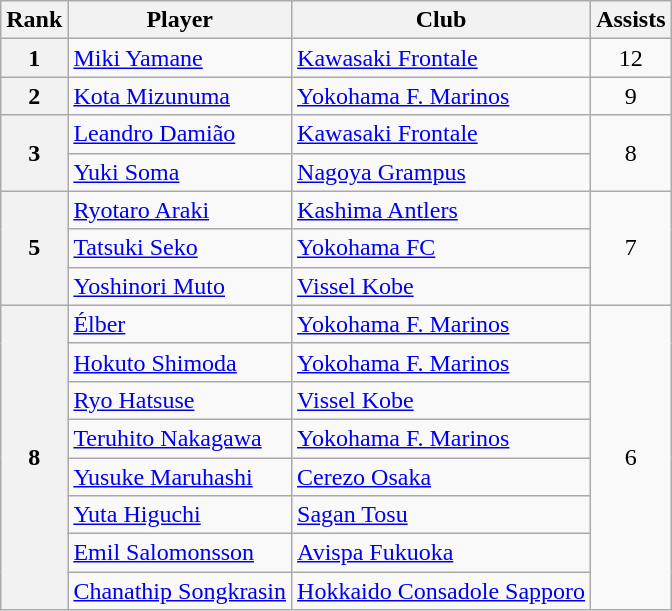<table class="wikitable" style="text-align:center">
<tr>
<th>Rank</th>
<th>Player</th>
<th>Club</th>
<th>Assists</th>
</tr>
<tr>
<th>1</th>
<td align="left"> <a href='#'>Miki Yamane</a></td>
<td align="left"><a href='#'>Kawasaki Frontale</a></td>
<td>12</td>
</tr>
<tr>
<th>2</th>
<td align="left"> <a href='#'>Kota Mizunuma</a></td>
<td align="left"><a href='#'>Yokohama F. Marinos</a></td>
<td>9</td>
</tr>
<tr>
<th rowspan=2>3</th>
<td align="left"> <a href='#'>Leandro Damião</a></td>
<td align="left"><a href='#'>Kawasaki Frontale</a></td>
<td rowspan=2>8</td>
</tr>
<tr>
<td align="left"> <a href='#'>Yuki Soma</a></td>
<td align="left"><a href='#'>Nagoya Grampus</a></td>
</tr>
<tr>
<th rowspan=3>5</th>
<td align="left"> <a href='#'>Ryotaro Araki</a></td>
<td align="left"><a href='#'>Kashima Antlers</a></td>
<td rowspan=3>7</td>
</tr>
<tr>
<td align="left"> <a href='#'>Tatsuki Seko</a></td>
<td align="left"><a href='#'>Yokohama FC</a></td>
</tr>
<tr>
<td align="left"> <a href='#'>Yoshinori Muto</a></td>
<td align="left"><a href='#'>Vissel Kobe</a></td>
</tr>
<tr>
<th rowspan=8>8</th>
<td align="left"> <a href='#'>Élber</a></td>
<td align="left"><a href='#'>Yokohama F. Marinos</a></td>
<td rowspan=8>6</td>
</tr>
<tr>
<td align="left"> <a href='#'>Hokuto Shimoda</a></td>
<td align="left"><a href='#'>Yokohama F. Marinos</a></td>
</tr>
<tr>
<td align="left"> <a href='#'>Ryo Hatsuse</a></td>
<td align="left"><a href='#'>Vissel Kobe</a></td>
</tr>
<tr>
<td align="left"> <a href='#'>Teruhito Nakagawa</a></td>
<td align="left"><a href='#'>Yokohama F. Marinos</a></td>
</tr>
<tr>
<td align="left"> <a href='#'>Yusuke Maruhashi</a></td>
<td align="left"><a href='#'>Cerezo Osaka</a></td>
</tr>
<tr>
<td align="left"> <a href='#'>Yuta Higuchi</a></td>
<td align="left"><a href='#'>Sagan Tosu</a></td>
</tr>
<tr>
<td align="left"> <a href='#'>Emil Salomonsson</a></td>
<td align="left"><a href='#'>Avispa Fukuoka</a></td>
</tr>
<tr>
<td align="left"> <a href='#'>Chanathip Songkrasin</a></td>
<td align="left"><a href='#'>Hokkaido Consadole Sapporo</a></td>
</tr>
</table>
